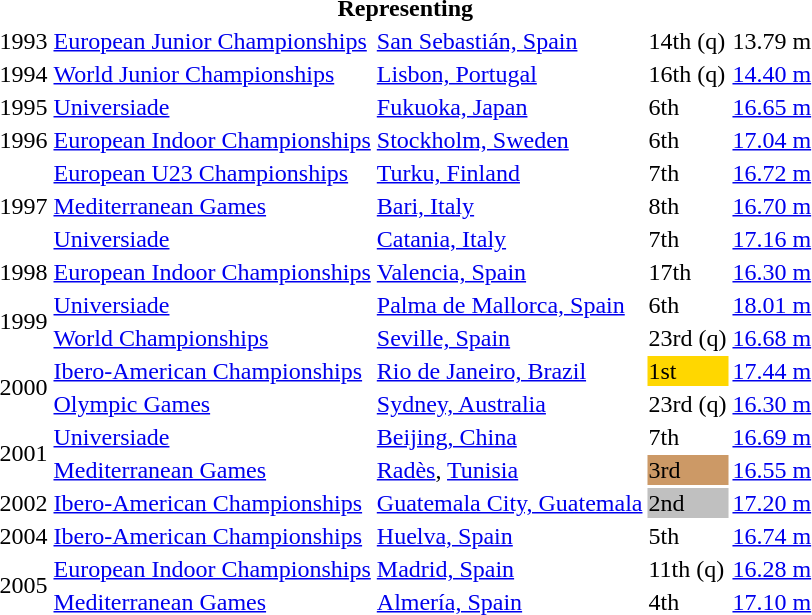<table>
<tr>
<th colspan="5">Representing </th>
</tr>
<tr>
<td>1993</td>
<td><a href='#'>European Junior Championships</a></td>
<td><a href='#'>San Sebastián, Spain</a></td>
<td>14th (q)</td>
<td>13.79 m</td>
</tr>
<tr>
<td>1994</td>
<td><a href='#'>World Junior Championships</a></td>
<td><a href='#'>Lisbon, Portugal</a></td>
<td>16th (q)</td>
<td><a href='#'>14.40 m</a></td>
</tr>
<tr>
<td>1995</td>
<td><a href='#'>Universiade</a></td>
<td><a href='#'>Fukuoka, Japan</a></td>
<td>6th</td>
<td><a href='#'>16.65 m</a></td>
</tr>
<tr>
<td>1996</td>
<td><a href='#'>European Indoor Championships</a></td>
<td><a href='#'>Stockholm, Sweden</a></td>
<td>6th</td>
<td><a href='#'>17.04 m</a></td>
</tr>
<tr>
<td rowspan=3>1997</td>
<td><a href='#'>European U23 Championships</a></td>
<td><a href='#'>Turku, Finland</a></td>
<td>7th</td>
<td><a href='#'>16.72 m</a></td>
</tr>
<tr>
<td><a href='#'>Mediterranean Games</a></td>
<td><a href='#'>Bari, Italy</a></td>
<td>8th</td>
<td><a href='#'>16.70 m</a></td>
</tr>
<tr>
<td><a href='#'>Universiade</a></td>
<td><a href='#'>Catania, Italy</a></td>
<td>7th</td>
<td><a href='#'>17.16 m</a></td>
</tr>
<tr>
<td>1998</td>
<td><a href='#'>European Indoor Championships</a></td>
<td><a href='#'>Valencia, Spain</a></td>
<td>17th</td>
<td><a href='#'>16.30 m</a></td>
</tr>
<tr>
<td rowspan=2>1999</td>
<td><a href='#'>Universiade</a></td>
<td><a href='#'>Palma de Mallorca, Spain</a></td>
<td>6th</td>
<td><a href='#'>18.01 m</a></td>
</tr>
<tr>
<td><a href='#'>World Championships</a></td>
<td><a href='#'>Seville, Spain</a></td>
<td>23rd (q)</td>
<td><a href='#'>16.68 m</a></td>
</tr>
<tr>
<td rowspan=2>2000</td>
<td><a href='#'>Ibero-American Championships</a></td>
<td><a href='#'>Rio de Janeiro, Brazil</a></td>
<td bgcolor="gold">1st</td>
<td><a href='#'>17.44 m</a></td>
</tr>
<tr>
<td><a href='#'>Olympic Games</a></td>
<td><a href='#'>Sydney, Australia</a></td>
<td>23rd (q)</td>
<td><a href='#'>16.30 m</a></td>
</tr>
<tr>
<td rowspan=2>2001</td>
<td><a href='#'>Universiade</a></td>
<td><a href='#'>Beijing, China</a></td>
<td>7th</td>
<td><a href='#'>16.69 m</a></td>
</tr>
<tr>
<td><a href='#'>Mediterranean Games</a></td>
<td><a href='#'>Radès</a>, <a href='#'>Tunisia</a></td>
<td bgcolor="cc9966">3rd</td>
<td><a href='#'>16.55 m</a></td>
</tr>
<tr>
<td>2002</td>
<td><a href='#'>Ibero-American Championships</a></td>
<td><a href='#'>Guatemala City, Guatemala</a></td>
<td bgcolor="silver">2nd</td>
<td><a href='#'>17.20 m</a></td>
</tr>
<tr>
<td>2004</td>
<td><a href='#'>Ibero-American Championships</a></td>
<td><a href='#'>Huelva, Spain</a></td>
<td>5th</td>
<td><a href='#'>16.74 m</a></td>
</tr>
<tr>
<td rowspan=2>2005</td>
<td><a href='#'>European Indoor Championships</a></td>
<td><a href='#'>Madrid, Spain</a></td>
<td>11th (q)</td>
<td><a href='#'>16.28 m</a></td>
</tr>
<tr>
<td><a href='#'>Mediterranean Games</a></td>
<td><a href='#'>Almería, Spain</a></td>
<td>4th</td>
<td><a href='#'>17.10 m</a></td>
</tr>
</table>
